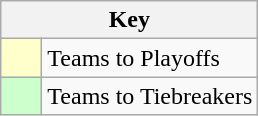<table class="wikitable" style="text-align: center;">
<tr>
<th colspan=2>Key</th>
</tr>
<tr>
<td style="background:#ffffcc; width:20px;"></td>
<td align=left>Teams to Playoffs</td>
</tr>
<tr>
<td style="background:#ccffcc; width:20px;"></td>
<td align=left>Teams to Tiebreakers</td>
</tr>
</table>
